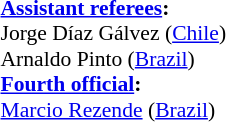<table width=100% style="font-size: 90%">
<tr>
<td><br><strong><a href='#'>Assistant referees</a>:</strong>
<br>Jorge Díaz Gálvez (<a href='#'>Chile</a>)
<br>Arnaldo Pinto (<a href='#'>Brazil</a>)
<br><strong><a href='#'>Fourth official</a>:</strong>
<br><a href='#'>Marcio Rezende</a> (<a href='#'>Brazil</a>)</td>
</tr>
</table>
